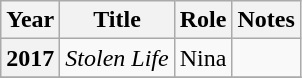<table class="wikitable plainrowheaders sortable">
<tr>
<th scope="col">Year</th>
<th scope="col">Title</th>
<th scope="col">Role</th>
<th scope="col" class="unsortable">Notes</th>
</tr>
<tr>
<th scope="row">2017</th>
<td><em>Stolen Life</em></td>
<td>Nina</td>
<td></td>
</tr>
<tr>
</tr>
</table>
